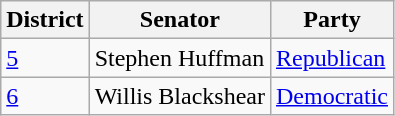<table class="wikitable">
<tr>
<th>District</th>
<th>Senator</th>
<th>Party</th>
</tr>
<tr>
<td><a href='#'>5</a></td>
<td>Stephen Huffman</td>
<td><a href='#'> Republican</a></td>
</tr>
<tr>
<td><a href='#'>6</a></td>
<td>Willis Blackshear</td>
<td><a href='#'>Democratic</a></td>
</tr>
</table>
